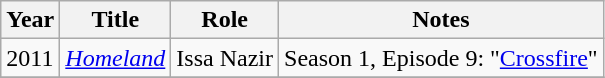<table class="wikitable sortable">
<tr>
<th>Year</th>
<th>Title</th>
<th>Role</th>
<th>Notes</th>
</tr>
<tr>
<td>2011</td>
<td><em><a href='#'>Homeland</a></em></td>
<td>Issa Nazir</td>
<td>Season 1, Episode 9: "<a href='#'>Crossfire</a>"</td>
</tr>
<tr>
</tr>
</table>
